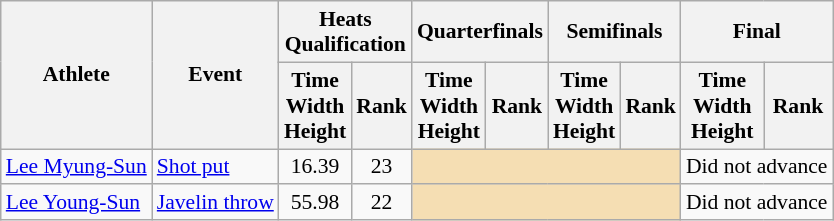<table class=wikitable style="font-size:90%;">
<tr>
<th rowspan="2">Athlete</th>
<th rowspan="2">Event</th>
<th colspan="2">Heats <br> Qualification</th>
<th colspan="2">Quarterfinals</th>
<th colspan="2">Semifinals</th>
<th colspan="2">Final</th>
</tr>
<tr>
<th>Time<br>Width<br>Height</th>
<th>Rank</th>
<th>Time<br>Width<br>Height</th>
<th>Rank</th>
<th>Time<br>Width<br>Height</th>
<th>Rank</th>
<th>Time<br>Width<br>Height</th>
<th>Rank</th>
</tr>
<tr>
<td><a href='#'>Lee Myung-Sun</a></td>
<td><a href='#'>Shot put</a></td>
<td align=center>16.39</td>
<td align=center>23</td>
<td colspan=4 bgcolor="wheat"></td>
<td colspan=2 align=center>Did not advance</td>
</tr>
<tr>
<td><a href='#'>Lee Young-Sun</a></td>
<td><a href='#'>Javelin throw</a></td>
<td align=center>55.98</td>
<td align=center>22</td>
<td colspan=4 bgcolor="wheat"></td>
<td colspan=2 align=center>Did not advance</td>
</tr>
</table>
